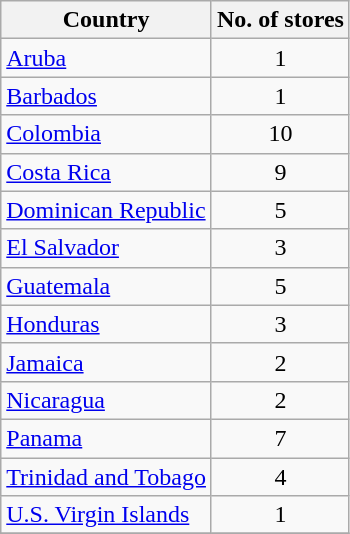<table class="wikitable">
<tr>
<th>Country</th>
<th>No. of stores</th>
</tr>
<tr valign=top>
<td><a href='#'>Aruba</a></td>
<td align=center>1</td>
</tr>
<tr valign=top>
<td><a href='#'>Barbados</a></td>
<td align=center>1</td>
</tr>
<tr valign=top>
<td><a href='#'>Colombia</a></td>
<td align=center>10</td>
</tr>
<tr valign=top>
<td><a href='#'>Costa Rica</a></td>
<td align=center>9</td>
</tr>
<tr valign=top>
<td><a href='#'>Dominican Republic</a></td>
<td align=center>5</td>
</tr>
<tr valign=top>
<td><a href='#'>El Salvador</a></td>
<td align=center>3</td>
</tr>
<tr valign=top>
<td><a href='#'>Guatemala</a></td>
<td align=center>5</td>
</tr>
<tr valign=top>
<td><a href='#'>Honduras</a></td>
<td align=center>3</td>
</tr>
<tr valign=top>
<td><a href='#'>Jamaica</a></td>
<td align=center>2</td>
</tr>
<tr valign=top>
<td><a href='#'>Nicaragua</a></td>
<td align=center>2</td>
</tr>
<tr valign=top>
<td><a href='#'>Panama</a></td>
<td align=center>7</td>
</tr>
<tr valign=top>
<td><a href='#'>Trinidad and Tobago</a></td>
<td align=center>4</td>
</tr>
<tr valign=top>
<td><a href='#'>U.S. Virgin Islands</a></td>
<td align=center>1</td>
</tr>
<tr valign=top>
</tr>
</table>
